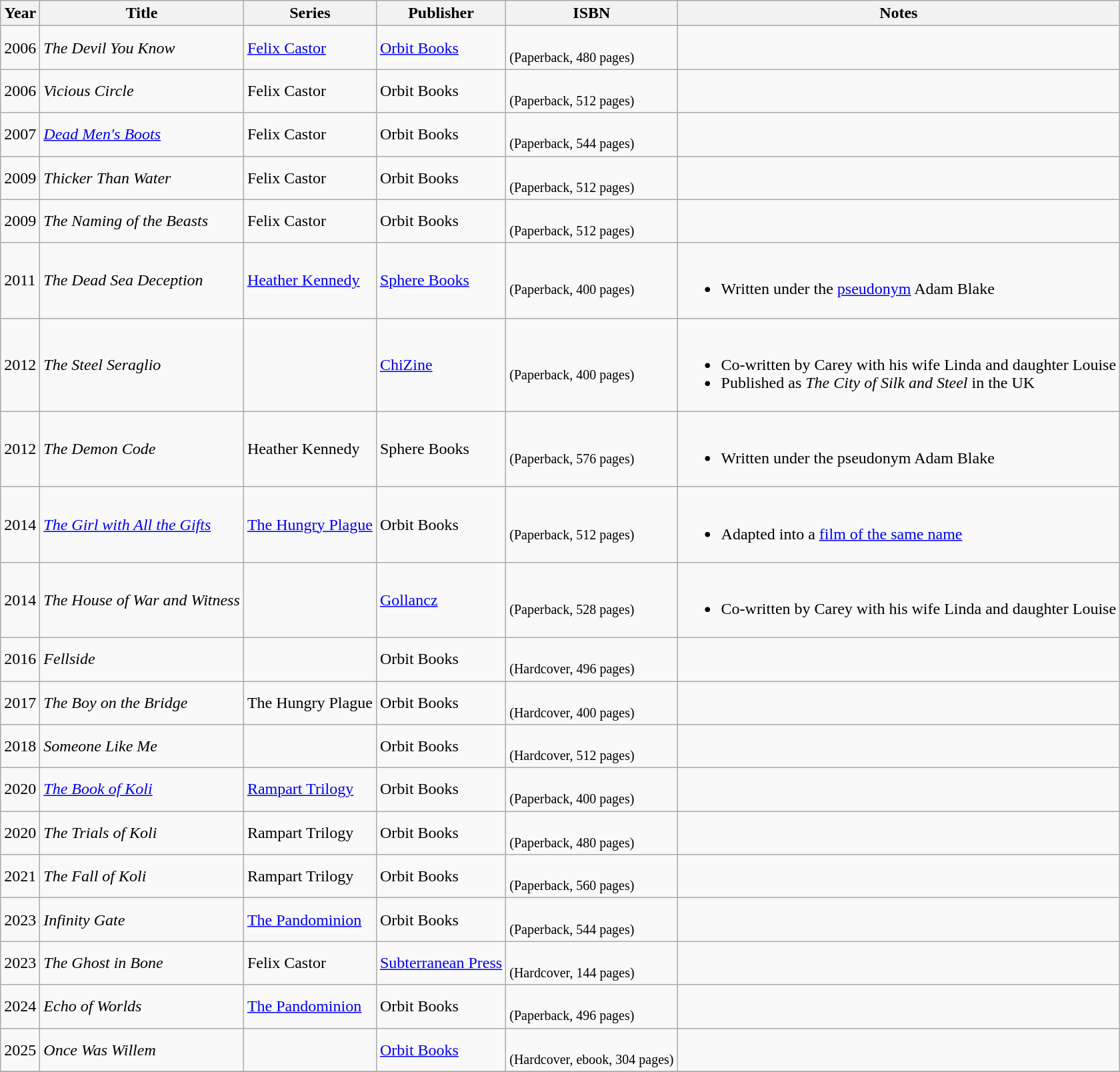<table class="wikitable sortable">
<tr>
<th>Year</th>
<th>Title</th>
<th>Series</th>
<th>Publisher</th>
<th>ISBN</th>
<th>Notes</th>
</tr>
<tr>
<td>2006</td>
<td><em>The Devil You Know</em></td>
<td><a href='#'>Felix Castor</a></td>
<td><a href='#'>Orbit Books</a></td>
<td><br><small>(Paperback, 480 pages)</small></td>
<td></td>
</tr>
<tr>
<td>2006</td>
<td><em>Vicious Circle</em></td>
<td>Felix Castor</td>
<td>Orbit Books</td>
<td><br><small>(Paperback, 512 pages)</small></td>
<td></td>
</tr>
<tr>
<td>2007</td>
<td><em><a href='#'>Dead Men's Boots</a></em></td>
<td>Felix Castor</td>
<td>Orbit Books</td>
<td><br><small>(Paperback, 544 pages)</small></td>
<td></td>
</tr>
<tr>
<td>2009</td>
<td><em>Thicker Than Water</em></td>
<td>Felix Castor</td>
<td>Orbit Books</td>
<td><br><small>(Paperback, 512 pages)</small></td>
<td></td>
</tr>
<tr>
<td>2009</td>
<td><em>The Naming of the Beasts</em></td>
<td>Felix Castor</td>
<td>Orbit Books</td>
<td><br><small>(Paperback, 512 pages)</small></td>
<td></td>
</tr>
<tr>
<td>2011</td>
<td><em>The Dead Sea Deception</em></td>
<td><a href='#'>Heather Kennedy</a></td>
<td><a href='#'>Sphere Books</a></td>
<td><br><small>(Paperback, 400 pages)</small></td>
<td><br><ul><li>Written under the <a href='#'>pseudonym</a> Adam Blake</li></ul></td>
</tr>
<tr>
<td>2012</td>
<td><em>The Steel Seraglio</em></td>
<td></td>
<td><a href='#'>ChiZine</a></td>
<td><br><small>(Paperback, 400 pages)</small></td>
<td><br><ul><li>Co-written by Carey with his wife Linda and daughter Louise</li><li>Published as <em>The City of Silk and Steel</em> in the UK</li></ul></td>
</tr>
<tr>
<td>2012</td>
<td><em>The Demon Code</em></td>
<td>Heather Kennedy</td>
<td>Sphere Books</td>
<td><br><small>(Paperback, 576 pages)</small></td>
<td><br><ul><li>Written under the pseudonym Adam Blake</li></ul></td>
</tr>
<tr>
<td>2014</td>
<td><em><a href='#'>The Girl with All the Gifts</a></em></td>
<td><a href='#'>The Hungry Plague</a></td>
<td>Orbit Books</td>
<td><br><small>(Paperback, 512 pages)</small></td>
<td><br><ul><li>Adapted into a <a href='#'>film of the same name</a></li></ul></td>
</tr>
<tr>
<td>2014</td>
<td><em>The House of War and Witness</em></td>
<td></td>
<td><a href='#'>Gollancz</a></td>
<td><br><small>(Paperback, 528 pages)</small></td>
<td><br><ul><li>Co-written by Carey with his wife Linda and daughter Louise</li></ul></td>
</tr>
<tr>
<td>2016</td>
<td><em>Fellside</em></td>
<td></td>
<td>Orbit Books</td>
<td><br><small>(Hardcover, 496 pages)</small></td>
<td></td>
</tr>
<tr>
<td>2017</td>
<td><em>The Boy on the Bridge</em></td>
<td>The Hungry Plague</td>
<td>Orbit Books</td>
<td><br><small>(Hardcover, 400 pages)</small></td>
<td></td>
</tr>
<tr>
<td>2018</td>
<td><em>Someone Like Me</em></td>
<td></td>
<td>Orbit Books</td>
<td><br><small>(Hardcover, 512 pages)</small></td>
<td></td>
</tr>
<tr>
<td>2020</td>
<td><em><a href='#'>The Book of Koli</a></em></td>
<td><a href='#'>Rampart Trilogy</a></td>
<td>Orbit Books</td>
<td><br><small>(Paperback, 400 pages)</small></td>
<td></td>
</tr>
<tr>
<td>2020</td>
<td><em>The Trials of Koli</em></td>
<td>Rampart Trilogy</td>
<td>Orbit Books</td>
<td><br><small>(Paperback, 480 pages)</small></td>
<td></td>
</tr>
<tr>
<td>2021</td>
<td><em>The Fall of Koli</em></td>
<td>Rampart Trilogy</td>
<td>Orbit Books</td>
<td><br><small>(Paperback, 560 pages)</small></td>
<td></td>
</tr>
<tr>
<td>2023</td>
<td><em>Infinity Gate</em></td>
<td><a href='#'>The Pandominion</a></td>
<td>Orbit Books</td>
<td><br><small>(Paperback, 544 pages)</small></td>
<td></td>
</tr>
<tr>
<td>2023</td>
<td><em>The Ghost in Bone</em></td>
<td>Felix Castor</td>
<td><a href='#'>Subterranean Press</a></td>
<td><br><small>(Hardcover, 144 pages)</small></td>
<td></td>
</tr>
<tr>
<td>2024</td>
<td><em>Echo of Worlds</em></td>
<td><a href='#'>The Pandominion</a></td>
<td>Orbit Books</td>
<td><br><small>(Paperback, 496 pages)</small></td>
<td></td>
</tr>
<tr>
<td>2025</td>
<td><em>Once Was Willem</em></td>
<td></td>
<td><a href='#'>Orbit Books</a></td>
<td><br><small>(Hardcover, ebook, 304 pages)</small></td>
<td></td>
</tr>
<tr>
</tr>
</table>
